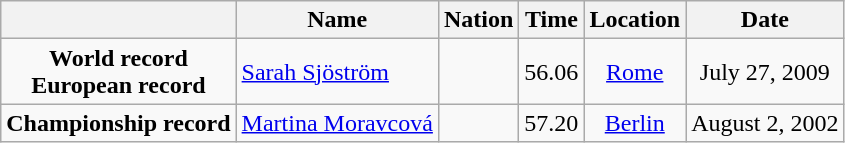<table class=wikitable style=text-align:center>
<tr>
<th></th>
<th>Name</th>
<th>Nation</th>
<th>Time</th>
<th>Location</th>
<th>Date</th>
</tr>
<tr>
<td><strong>World record</strong><br><strong>European record</strong></td>
<td align=left><a href='#'>Sarah Sjöström</a></td>
<td align=left></td>
<td align=left>56.06</td>
<td><a href='#'>Rome</a></td>
<td>July 27, 2009</td>
</tr>
<tr>
<td><strong>Championship record</strong></td>
<td align=left><a href='#'>Martina Moravcová</a></td>
<td align=left></td>
<td align=left>57.20</td>
<td><a href='#'>Berlin</a></td>
<td>August 2, 2002</td>
</tr>
</table>
